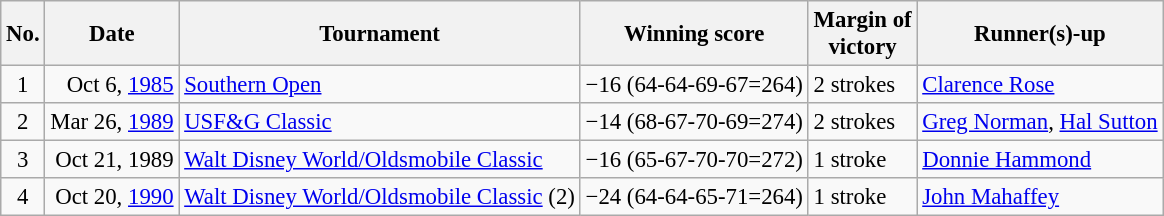<table class="wikitable" style="font-size:95%;">
<tr>
<th>No.</th>
<th>Date</th>
<th>Tournament</th>
<th>Winning score</th>
<th>Margin of<br>victory</th>
<th>Runner(s)-up</th>
</tr>
<tr>
<td align=center>1</td>
<td align=right>Oct 6, <a href='#'>1985</a></td>
<td><a href='#'>Southern Open</a></td>
<td>−16 (64-64-69-67=264)</td>
<td>2 strokes</td>
<td> <a href='#'>Clarence Rose</a></td>
</tr>
<tr>
<td align=center>2</td>
<td align=right>Mar 26, <a href='#'>1989</a></td>
<td><a href='#'>USF&G Classic</a></td>
<td>−14 (68-67-70-69=274)</td>
<td>2 strokes</td>
<td> <a href='#'>Greg Norman</a>,  <a href='#'>Hal Sutton</a></td>
</tr>
<tr>
<td align=center>3</td>
<td align=right>Oct 21, 1989</td>
<td><a href='#'>Walt Disney World/Oldsmobile Classic</a></td>
<td>−16 (65-67-70-70=272)</td>
<td>1 stroke</td>
<td> <a href='#'>Donnie Hammond</a></td>
</tr>
<tr>
<td align=center>4</td>
<td align=right>Oct 20, <a href='#'>1990</a></td>
<td><a href='#'>Walt Disney World/Oldsmobile Classic</a> (2)</td>
<td>−24 (64-64-65-71=264)</td>
<td>1 stroke</td>
<td> <a href='#'>John Mahaffey</a></td>
</tr>
</table>
